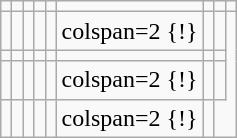<table class="wikitable letters-teal">
<tr>
<td></td>
<td></td>
<td></td>
<td></td>
<td></td>
<td></td>
<td></td>
<td></td>
<td></td>
</tr>
<tr>
<td></td>
<td></td>
<td></td>
<td></td>
<td></td>
<td>colspan=2 {!} </td>
<td></td>
<td></td>
</tr>
<tr>
<td></td>
<td></td>
<td></td>
<td></td>
<td></td>
<td></td>
<td></td>
<td></td>
</tr>
<tr>
<td></td>
<td></td>
<td></td>
<td></td>
<td></td>
<td>colspan=2 {!} </td>
<td></td>
<td></td>
</tr>
<tr>
<td></td>
<td></td>
<td></td>
<td></td>
<td></td>
<td>colspan=2 {!} </td>
<td></td>
</tr>
</table>
